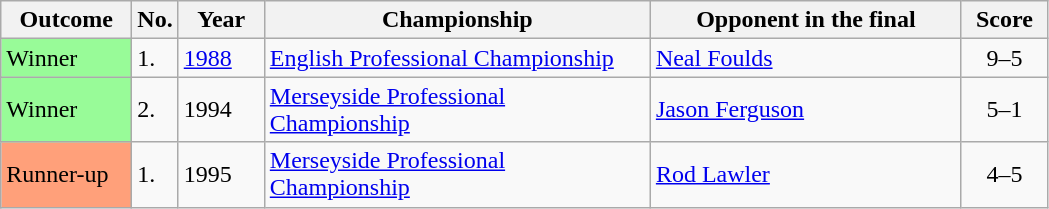<table class="wikitable">
<tr>
<th width="80">Outcome</th>
<th width="20">No.</th>
<th width="50">Year</th>
<th style="width:250px;">Championship</th>
<th style="width:200px;">Opponent in the final</th>
<th style="width:50px;">Score</th>
</tr>
<tr>
<td style="background:#98FB98">Winner</td>
<td>1.</td>
<td><a href='#'>1988</a></td>
<td><a href='#'>English Professional Championship</a></td>
<td> <a href='#'>Neal Foulds</a></td>
<td align=center>9–5</td>
</tr>
<tr>
<td style="background:#98FB98">Winner</td>
<td>2.</td>
<td>1994</td>
<td><a href='#'>Merseyside Professional Championship</a></td>
<td> <a href='#'>Jason Ferguson</a></td>
<td align=center>5–1</td>
</tr>
<tr>
<td style="background:#ffa07a;">Runner-up</td>
<td>1.</td>
<td>1995</td>
<td><a href='#'>Merseyside Professional Championship</a></td>
<td> <a href='#'>Rod Lawler</a></td>
<td align=center>4–5</td>
</tr>
</table>
